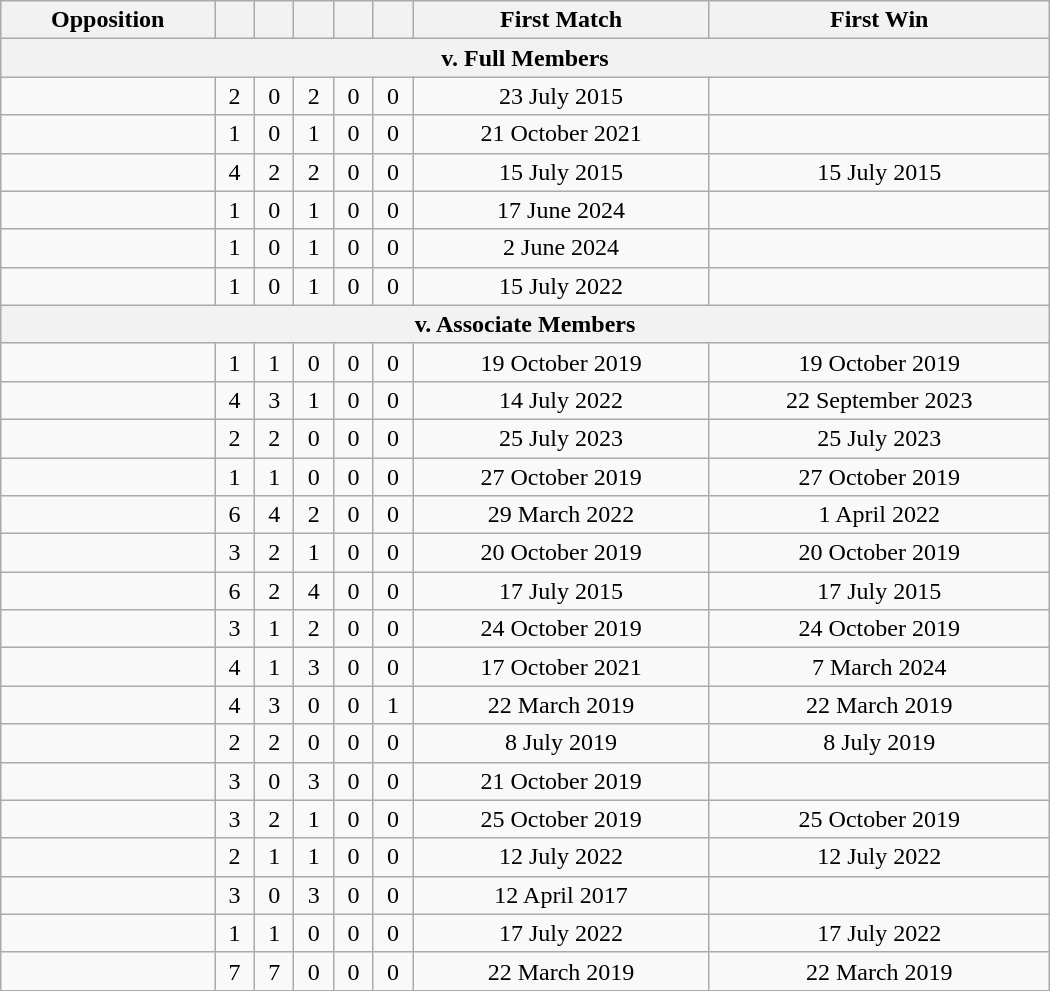<table class="wikitable plainrowheaders sortable" style="text-align:center; font-size:100%; width: 700px;">
<tr align="center">
<th scope="col">Opposition</th>
<th scope="col"></th>
<th scope="col"></th>
<th scope="col"></th>
<th scope="col"></th>
<th scope="col"></th>
<th scope="col" class="unsortable">First Match</th>
<th scope="col" class="unsortable">First Win</th>
</tr>
<tr class="unsortable">
<th colspan="8" scope="col"><strong>v. Full Members</strong></th>
</tr>
<tr align="center">
<td style="text-align:left;"></td>
<td>2</td>
<td>0</td>
<td>2</td>
<td>0</td>
<td>0</td>
<td>23 July 2015</td>
<td></td>
</tr>
<tr>
<td style="text-align:left;"></td>
<td>1</td>
<td>0</td>
<td>1</td>
<td>0</td>
<td>0</td>
<td>21 October 2021</td>
<td></td>
</tr>
<tr>
<td style="text-align:left;"></td>
<td>4</td>
<td>2</td>
<td>2</td>
<td>0</td>
<td>0</td>
<td>15 July 2015</td>
<td>15 July 2015</td>
</tr>
<tr>
<td style="text-align:left;"></td>
<td>1</td>
<td>0</td>
<td>1</td>
<td>0</td>
<td>0</td>
<td>17 June 2024</td>
<td></td>
</tr>
<tr>
<td style="text-align:left;"></td>
<td>1</td>
<td>0</td>
<td>1</td>
<td>0</td>
<td>0</td>
<td>2 June 2024</td>
<td></td>
</tr>
<tr>
<td style="text-align:left;"></td>
<td>1</td>
<td>0</td>
<td>1</td>
<td>0</td>
<td>0</td>
<td>15 July 2022</td>
<td></td>
</tr>
<tr>
<th colspan="8" scope="col"><strong>v. Associate Members</strong></th>
</tr>
<tr align="center">
<td style="text-align:left;"></td>
<td>1</td>
<td>1</td>
<td>0</td>
<td>0</td>
<td>0</td>
<td>19 October 2019</td>
<td>19 October 2019</td>
</tr>
<tr>
<td style="text-align:left;"></td>
<td>4</td>
<td>3</td>
<td>1</td>
<td>0</td>
<td>0</td>
<td>14 July 2022</td>
<td>22 September 2023</td>
</tr>
<tr>
<td style="text-align:left;"></td>
<td>2</td>
<td>2</td>
<td>0</td>
<td>0</td>
<td>0</td>
<td>25 July 2023</td>
<td>25 July 2023</td>
</tr>
<tr>
<td style="text-align:left;"></td>
<td>1</td>
<td>1</td>
<td>0</td>
<td>0</td>
<td>0</td>
<td>27 October 2019</td>
<td>27 October 2019</td>
</tr>
<tr>
<td style="text-align:left;"></td>
<td>6</td>
<td>4</td>
<td>2</td>
<td>0</td>
<td>0</td>
<td>29 March 2022</td>
<td>1 April 2022</td>
</tr>
<tr>
<td style="text-align:left;"></td>
<td>3</td>
<td>2</td>
<td>1</td>
<td>0</td>
<td>0</td>
<td>20 October 2019</td>
<td>20 October 2019</td>
</tr>
<tr>
<td style="text-align:left;"></td>
<td>6</td>
<td>2</td>
<td>4</td>
<td>0</td>
<td>0</td>
<td>17 July 2015</td>
<td>17 July 2015</td>
</tr>
<tr>
<td style="text-align:left;"></td>
<td>3</td>
<td>1</td>
<td>2</td>
<td>0</td>
<td>0</td>
<td>24 October 2019</td>
<td>24 October 2019</td>
</tr>
<tr>
<td style="text-align:left;"></td>
<td>4</td>
<td>1</td>
<td>3</td>
<td>0</td>
<td>0</td>
<td>17 October 2021</td>
<td>7 March 2024</td>
</tr>
<tr>
<td style="text-align:left;"></td>
<td>4</td>
<td>3</td>
<td>0</td>
<td>0</td>
<td>1</td>
<td>22 March 2019</td>
<td>22 March 2019</td>
</tr>
<tr>
<td style="text-align:left;"></td>
<td>2</td>
<td>2</td>
<td>0</td>
<td>0</td>
<td>0</td>
<td>8 July 2019</td>
<td>8 July 2019</td>
</tr>
<tr>
<td style="text-align:left;"></td>
<td>3</td>
<td>0</td>
<td>3</td>
<td>0</td>
<td>0</td>
<td>21 October 2019</td>
<td></td>
</tr>
<tr>
<td style="text-align:left;"></td>
<td>3</td>
<td>2</td>
<td>1</td>
<td>0</td>
<td>0</td>
<td>25 October 2019</td>
<td>25 October 2019</td>
</tr>
<tr>
<td style="text-align:left;"></td>
<td>2</td>
<td>1</td>
<td>1</td>
<td>0</td>
<td>0</td>
<td>12 July 2022</td>
<td>12 July 2022</td>
</tr>
<tr>
<td style="text-align:left;"></td>
<td>3</td>
<td>0</td>
<td>3</td>
<td>0</td>
<td>0</td>
<td>12 April 2017</td>
<td></td>
</tr>
<tr>
<td style="text-align:left;"></td>
<td>1</td>
<td>1</td>
<td>0</td>
<td>0</td>
<td>0</td>
<td>17 July 2022</td>
<td>17 July 2022</td>
</tr>
<tr>
<td style="text-align:left;"></td>
<td>7</td>
<td>7</td>
<td>0</td>
<td>0</td>
<td>0</td>
<td>22 March 2019</td>
<td>22 March 2019</td>
</tr>
</table>
